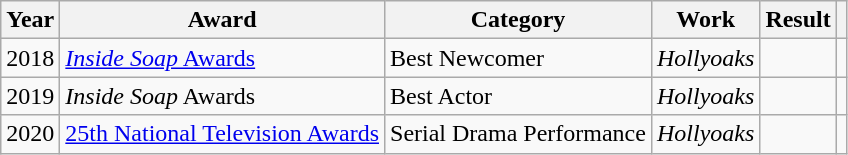<table class="wikitable sortable">
<tr>
<th>Year</th>
<th>Award</th>
<th>Category</th>
<th>Work</th>
<th>Result</th>
<th scope=col class=unsortable></th>
</tr>
<tr>
<td>2018</td>
<td><a href='#'><em>Inside Soap</em> Awards</a></td>
<td>Best Newcomer</td>
<td><em>Hollyoaks</em></td>
<td></td>
<td align="center"></td>
</tr>
<tr>
<td>2019</td>
<td><em>Inside Soap</em> Awards</td>
<td>Best Actor</td>
<td><em>Hollyoaks</em></td>
<td></td>
<td align="center"></td>
</tr>
<tr>
<td>2020</td>
<td><a href='#'>25th National Television Awards</a></td>
<td>Serial Drama Performance</td>
<td><em>Hollyoaks</em></td>
<td></td>
<td align="center"></td>
</tr>
</table>
